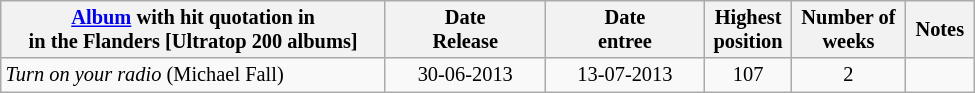<table class="wikitable sortable" style="margin:0.5em 1em 0.5em 0; font-size: 85%; text-align:center;">
<tr>
<th width=250><a href='#'>Album</a> with hit quotation in<br> in the Flanders [Ultratop 200 albums]</th>
<th width="100">Date <br>Release</th>
<th width="100">Date <br>entree</th>
<th> Highest <br>position</th>
<th> Number of <br>weeks</th>
<th> Notes </th>
</tr>
<tr>
<td align="left"><em>Turn on your radio</em> (Michael Fall)</td>
<td>30-06-2013</td>
<td>13-07-2013</td>
<td>107</td>
<td>2</td>
<td></td>
</tr>
</table>
